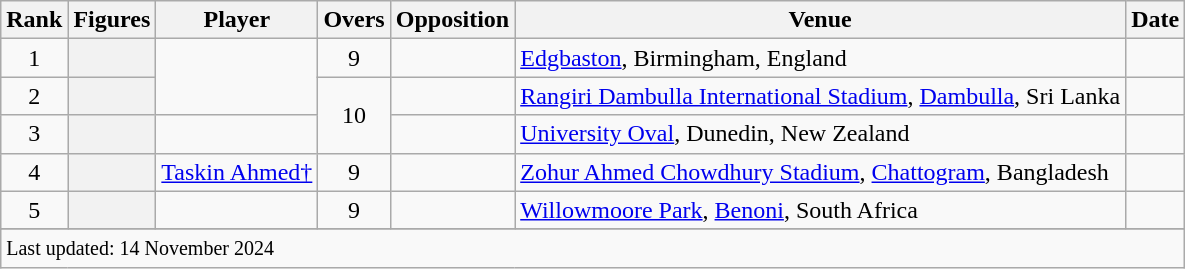<table class="wikitable plainrowheaders sortable">
<tr>
<th scope=col>Rank</th>
<th scope=col>Figures</th>
<th scope=col>Player</th>
<th scope=col>Overs</th>
<th scope=col>Opposition</th>
<th scope=col>Venue</th>
<th scope=col>Date</th>
</tr>
<tr>
<td scope=row style=text-align:center;>1</td>
<th scope=row style=text-align:center;></th>
<td rowspan=2></td>
<td align=center>9</td>
<td></td>
<td><a href='#'>Edgbaston</a>, Birmingham, England</td>
<td></td>
</tr>
<tr>
<td align=center>2</td>
<th scope=row style=text-align:center;></th>
<td align=center rowspan=2>10</td>
<td></td>
<td><a href='#'>Rangiri Dambulla International Stadium</a>, <a href='#'>Dambulla</a>, Sri Lanka</td>
<td></td>
</tr>
<tr>
<td align=center>3</td>
<th scope=row style=text-align:center;></th>
<td></td>
<td></td>
<td><a href='#'>University Oval</a>, Dunedin, New Zealand</td>
<td></td>
</tr>
<tr>
<td align=center>4</td>
<th scope=row style=text-align:center;></th>
<td><a href='#'>Taskin Ahmed†</a></td>
<td align=center>9</td>
<td></td>
<td><a href='#'>Zohur Ahmed Chowdhury Stadium</a>, <a href='#'>Chattogram</a>, Bangladesh</td>
<td></td>
</tr>
<tr>
<td align=center>5</td>
<th scope=row style=text-align:center;></th>
<td></td>
<td align=center>9</td>
<td></td>
<td><a href='#'>Willowmoore Park</a>, <a href='#'>Benoni</a>, South Africa</td>
<td></td>
</tr>
<tr>
</tr>
<tr class=sortbottom>
<td colspan=7><small>Last updated: 14 November 2024</small></td>
</tr>
</table>
